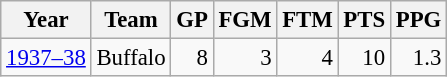<table class="wikitable sortable" style="font-size:95%; text-align:right;">
<tr>
<th>Year</th>
<th>Team</th>
<th>GP</th>
<th>FGM</th>
<th>FTM</th>
<th>PTS</th>
<th>PPG</th>
</tr>
<tr>
<td style="text-align:left;"><a href='#'>1937–38</a></td>
<td style="text-align:left;">Buffalo</td>
<td>8</td>
<td>3</td>
<td>4</td>
<td>10</td>
<td>1.3</td>
</tr>
</table>
